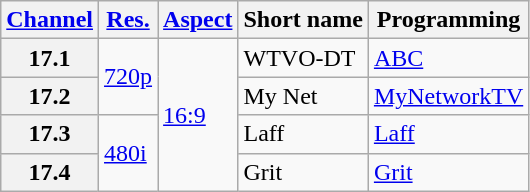<table class="wikitable">
<tr>
<th scope = "col"><a href='#'>Channel</a></th>
<th scope = "col"><a href='#'>Res.</a></th>
<th scope = "col"><a href='#'>Aspect</a></th>
<th scope = "col">Short name</th>
<th scope = "col">Programming</th>
</tr>
<tr>
<th scope = "row">17.1</th>
<td rowspan=2><a href='#'>720p</a></td>
<td rowspan=4><a href='#'>16:9</a></td>
<td>WTVO-DT</td>
<td><a href='#'>ABC</a></td>
</tr>
<tr>
<th scope = "row">17.2</th>
<td>My Net</td>
<td><a href='#'>MyNetworkTV</a></td>
</tr>
<tr>
<th scope = "row">17.3</th>
<td rowspan=2><a href='#'>480i</a></td>
<td>Laff</td>
<td><a href='#'>Laff</a></td>
</tr>
<tr>
<th scope = "row">17.4</th>
<td>Grit</td>
<td><a href='#'>Grit</a></td>
</tr>
</table>
